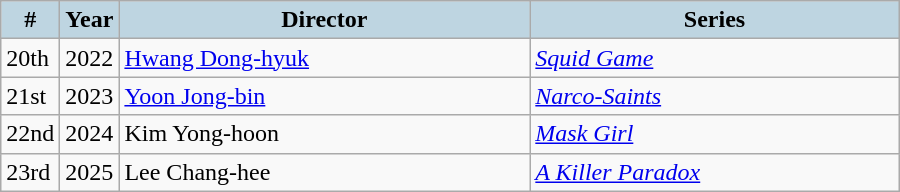<table class="wikitable" style="width:600px">
<tr>
<th style="background:#BED5E1; width:10px">#</th>
<th style="background:#BED5E1; width:10px">Year</th>
<th style="background:#BED5E1;">Director</th>
<th style="background:#BED5E1;">Series</th>
</tr>
<tr>
<td>20th</td>
<td>2022</td>
<td><a href='#'>Hwang Dong-hyuk</a></td>
<td><em><a href='#'>Squid Game</a></em></td>
</tr>
<tr>
<td>21st</td>
<td>2023</td>
<td><a href='#'>Yoon Jong-bin</a></td>
<td><em><a href='#'>Narco-Saints</a></em></td>
</tr>
<tr>
<td>22nd</td>
<td>2024</td>
<td>Kim Yong-hoon</td>
<td><em><a href='#'>Mask Girl</a></em></td>
</tr>
<tr>
<td>23rd</td>
<td>2025</td>
<td>Lee Chang-hee</td>
<td><em><a href='#'>A Killer Paradox</a></em></td>
</tr>
</table>
